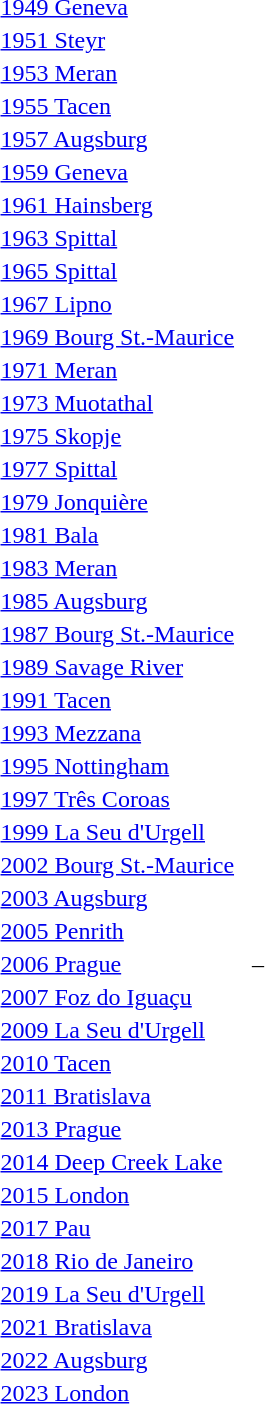<table>
<tr>
<td><a href='#'>1949 Geneva</a></td>
<td></td>
<td></td>
<td></td>
</tr>
<tr>
<td><a href='#'>1951 Steyr</a></td>
<td></td>
<td></td>
<td></td>
</tr>
<tr>
<td><a href='#'>1953 Meran</a></td>
<td></td>
<td></td>
<td></td>
</tr>
<tr>
<td><a href='#'>1955 Tacen</a></td>
<td></td>
<td></td>
<td></td>
</tr>
<tr>
<td><a href='#'>1957 Augsburg</a></td>
<td></td>
<td></td>
<td></td>
</tr>
<tr>
<td><a href='#'>1959 Geneva</a></td>
<td></td>
<td></td>
<td></td>
</tr>
<tr>
<td><a href='#'>1961 Hainsberg</a></td>
<td></td>
<td></td>
<td></td>
</tr>
<tr>
<td><a href='#'>1963 Spittal</a></td>
<td></td>
<td></td>
<td></td>
</tr>
<tr>
<td><a href='#'>1965 Spittal</a></td>
<td></td>
<td></td>
<td></td>
</tr>
<tr>
<td><a href='#'>1967 Lipno</a></td>
<td></td>
<td></td>
<td></td>
</tr>
<tr>
<td><a href='#'>1969 Bourg St.-Maurice</a></td>
<td></td>
<td></td>
<td></td>
</tr>
<tr>
<td><a href='#'>1971 Meran</a></td>
<td></td>
<td></td>
<td></td>
</tr>
<tr>
<td><a href='#'>1973 Muotathal</a></td>
<td></td>
<td></td>
<td></td>
</tr>
<tr>
<td><a href='#'>1975 Skopje</a></td>
<td></td>
<td></td>
<td></td>
</tr>
<tr>
<td><a href='#'>1977 Spittal</a></td>
<td></td>
<td></td>
<td></td>
</tr>
<tr>
<td><a href='#'>1979 Jonquière</a></td>
<td></td>
<td></td>
<td></td>
</tr>
<tr>
<td><a href='#'>1981 Bala</a></td>
<td></td>
<td></td>
<td></td>
</tr>
<tr>
<td><a href='#'>1983 Meran</a></td>
<td></td>
<td></td>
<td></td>
</tr>
<tr>
<td><a href='#'>1985 Augsburg</a></td>
<td></td>
<td></td>
<td></td>
</tr>
<tr>
<td><a href='#'>1987 Bourg St.-Maurice</a></td>
<td></td>
<td></td>
<td></td>
</tr>
<tr>
<td><a href='#'>1989 Savage River</a></td>
<td></td>
<td></td>
<td></td>
</tr>
<tr>
<td><a href='#'>1991 Tacen</a></td>
<td></td>
<td></td>
<td></td>
</tr>
<tr>
<td><a href='#'>1993 Mezzana</a></td>
<td></td>
<td></td>
<td></td>
</tr>
<tr>
<td><a href='#'>1995 Nottingham</a></td>
<td></td>
<td></td>
<td></td>
</tr>
<tr>
<td><a href='#'>1997 Três Coroas</a></td>
<td></td>
<td></td>
<td></td>
</tr>
<tr>
<td><a href='#'>1999 La Seu d'Urgell</a></td>
<td></td>
<td></td>
<td></td>
</tr>
<tr>
<td><a href='#'>2002 Bourg St.-Maurice</a></td>
<td></td>
<td></td>
<td></td>
</tr>
<tr>
<td><a href='#'>2003 Augsburg</a></td>
<td></td>
<td></td>
<td></td>
</tr>
<tr>
<td><a href='#'>2005 Penrith</a></td>
<td></td>
<td></td>
<td></td>
</tr>
<tr>
<td><a href='#'>2006 Prague</a></td>
<td><br></td>
<td> –</td>
<td></td>
</tr>
<tr>
<td><a href='#'>2007 Foz do Iguaçu</a></td>
<td></td>
<td></td>
<td></td>
</tr>
<tr>
<td><a href='#'>2009 La Seu d'Urgell</a></td>
<td></td>
<td></td>
<td></td>
</tr>
<tr>
<td><a href='#'>2010 Tacen</a></td>
<td></td>
<td></td>
<td></td>
</tr>
<tr>
<td><a href='#'>2011 Bratislava</a></td>
<td></td>
<td></td>
<td></td>
</tr>
<tr>
<td><a href='#'>2013 Prague</a></td>
<td></td>
<td></td>
<td></td>
</tr>
<tr>
<td><a href='#'>2014 Deep Creek Lake</a></td>
<td></td>
<td></td>
<td></td>
</tr>
<tr>
<td><a href='#'>2015 London</a></td>
<td></td>
<td></td>
<td></td>
</tr>
<tr>
<td><a href='#'>2017 Pau</a></td>
<td></td>
<td></td>
<td></td>
</tr>
<tr>
<td><a href='#'>2018 Rio de Janeiro</a></td>
<td></td>
<td></td>
<td></td>
</tr>
<tr>
<td><a href='#'>2019 La Seu d'Urgell</a></td>
<td></td>
<td></td>
<td></td>
</tr>
<tr>
<td><a href='#'>2021 Bratislava</a></td>
<td></td>
<td></td>
<td></td>
</tr>
<tr>
<td><a href='#'>2022 Augsburg</a></td>
<td></td>
<td></td>
<td></td>
</tr>
<tr>
<td><a href='#'>2023 London</a></td>
<td></td>
<td></td>
<td></td>
</tr>
</table>
